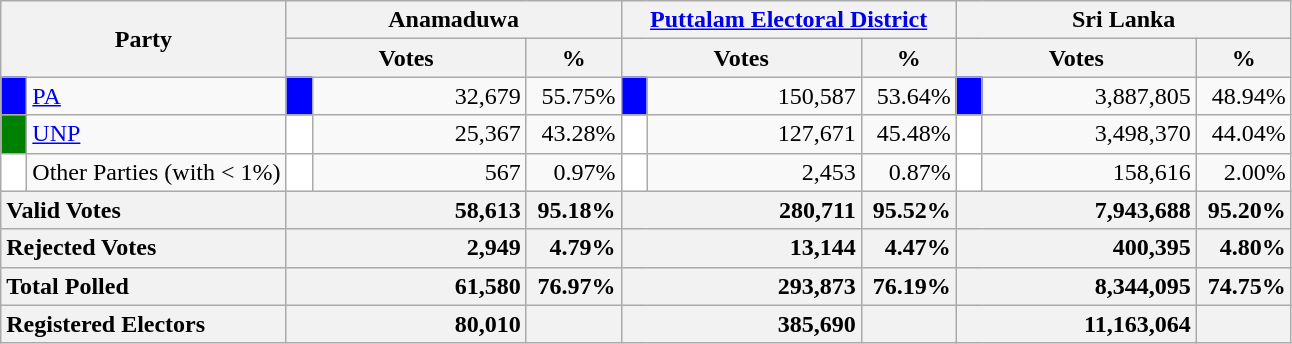<table class="wikitable">
<tr>
<th colspan="2" width="144px"rowspan="2">Party</th>
<th colspan="3" width="216px">Anamaduwa</th>
<th colspan="3" width="216px"><a href='#'>Puttalam Electoral District</a></th>
<th colspan="3" width="216px">Sri Lanka</th>
</tr>
<tr>
<th colspan="2" width="144px">Votes</th>
<th>%</th>
<th colspan="2" width="144px">Votes</th>
<th>%</th>
<th colspan="2" width="144px">Votes</th>
<th>%</th>
</tr>
<tr>
<td style="background-color:blue;" width="10px"></td>
<td style="text-align:left;"><a href='#'>PA</a></td>
<td style="background-color:blue;" width="10px"></td>
<td style="text-align:right;">32,679</td>
<td style="text-align:right;">55.75%</td>
<td style="background-color:blue;" width="10px"></td>
<td style="text-align:right;">150,587</td>
<td style="text-align:right;">53.64%</td>
<td style="background-color:blue;" width="10px"></td>
<td style="text-align:right;">3,887,805</td>
<td style="text-align:right;">48.94%</td>
</tr>
<tr>
<td style="background-color:green;" width="10px"></td>
<td style="text-align:left;"><a href='#'>UNP</a></td>
<td style="background-color:white;" width="10px"></td>
<td style="text-align:right;">25,367</td>
<td style="text-align:right;">43.28%</td>
<td style="background-color:white;" width="10px"></td>
<td style="text-align:right;">127,671</td>
<td style="text-align:right;">45.48%</td>
<td style="background-color:white;" width="10px"></td>
<td style="text-align:right;">3,498,370</td>
<td style="text-align:right;">44.04%</td>
</tr>
<tr>
<td style="background-color:white;" width="10px"></td>
<td style="text-align:left;">Other Parties (with < 1%)</td>
<td style="background-color:white;" width="10px"></td>
<td style="text-align:right;">567</td>
<td style="text-align:right;">0.97%</td>
<td style="background-color:white;" width="10px"></td>
<td style="text-align:right;">2,453</td>
<td style="text-align:right;">0.87%</td>
<td style="background-color:white;" width="10px"></td>
<td style="text-align:right;">158,616</td>
<td style="text-align:right;">2.00%</td>
</tr>
<tr>
<th colspan="2" width="144px"style="text-align:left;">Valid Votes</th>
<th style="text-align:right;"colspan="2" width="144px">58,613</th>
<th style="text-align:right;">95.18%</th>
<th style="text-align:right;"colspan="2" width="144px">280,711</th>
<th style="text-align:right;">95.52%</th>
<th style="text-align:right;"colspan="2" width="144px">7,943,688</th>
<th style="text-align:right;">95.20%</th>
</tr>
<tr>
<th colspan="2" width="144px"style="text-align:left;">Rejected Votes</th>
<th style="text-align:right;"colspan="2" width="144px">2,949</th>
<th style="text-align:right;">4.79%</th>
<th style="text-align:right;"colspan="2" width="144px">13,144</th>
<th style="text-align:right;">4.47%</th>
<th style="text-align:right;"colspan="2" width="144px">400,395</th>
<th style="text-align:right;">4.80%</th>
</tr>
<tr>
<th colspan="2" width="144px"style="text-align:left;">Total Polled</th>
<th style="text-align:right;"colspan="2" width="144px">61,580</th>
<th style="text-align:right;">76.97%</th>
<th style="text-align:right;"colspan="2" width="144px">293,873</th>
<th style="text-align:right;">76.19%</th>
<th style="text-align:right;"colspan="2" width="144px">8,344,095</th>
<th style="text-align:right;">74.75%</th>
</tr>
<tr>
<th colspan="2" width="144px"style="text-align:left;">Registered Electors</th>
<th style="text-align:right;"colspan="2" width="144px">80,010</th>
<th></th>
<th style="text-align:right;"colspan="2" width="144px">385,690</th>
<th></th>
<th style="text-align:right;"colspan="2" width="144px">11,163,064</th>
<th></th>
</tr>
</table>
